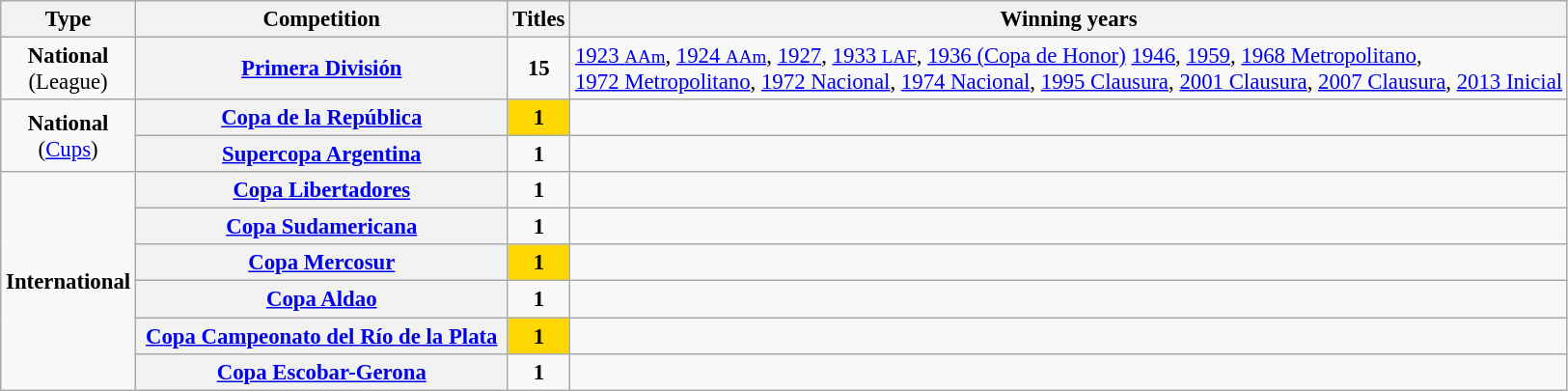<table class="wikitable plainrowheaders" style="font-size:95%; text-align:center;">
<tr>
<th>Type</th>
<th width=250px>Competition</th>
<th>Titles</th>
<th>Winning years</th>
</tr>
<tr>
<td><strong>National</strong><br>(League)</td>
<th scope=col><a href='#'>Primera División</a></th>
<td><strong>15</strong></td>
<td align=left><a href='#'>1923 <small>AAm</small></a>, <a href='#'>1924 <small>AAm</small></a>, <a href='#'>1927</a>, <a href='#'>1933 <small>LAF</small></a>, <a href='#'>1936 (Copa de Honor)</a> <a href='#'>1946</a>, <a href='#'>1959</a>, <a href='#'>1968 Metropolitano</a>, <br> <a href='#'>1972 Metropolitano</a>, <a href='#'>1972 Nacional</a>, <a href='#'>1974 Nacional</a>, <a href='#'>1995 Clausura</a>, <a href='#'>2001 Clausura</a>, <a href='#'>2007 Clausura</a>, <a href='#'>2013 Inicial</a></td>
</tr>
<tr>
<td rowspan="2"><strong>National</strong><br>(<a href='#'>Cups</a>)</td>
<th scope=col><a href='#'>Copa de la República</a></th>
<td bgcolor="gold"><strong>1</strong></td>
<td></td>
</tr>
<tr>
<th scope=col><a href='#'>Supercopa Argentina</a></th>
<td><strong>1</strong></td>
<td></td>
</tr>
<tr>
<td rowspan="6"><strong>International</strong></td>
<th scope=col><a href='#'>Copa Libertadores</a> </th>
<td><strong>1</strong></td>
<td></td>
</tr>
<tr>
<th scope=col><a href='#'>Copa Sudamericana</a> </th>
<td><strong>1</strong></td>
<td></td>
</tr>
<tr>
<th scope=col><a href='#'>Copa Mercosur</a> </th>
<td bgcolor="gold"><strong>1</strong></td>
<td></td>
</tr>
<tr>
<th scope=col><a href='#'>Copa Aldao</a> </th>
<td><strong>1</strong></td>
<td></td>
</tr>
<tr>
<th scope=col><a href='#'>Copa Campeonato del Río de la Plata</a> </th>
<td bgcolor="gold"><strong>1</strong></td>
<td></td>
</tr>
<tr>
<th scope=col><a href='#'>Copa Escobar-Gerona</a> </th>
<td><strong>1</strong></td>
<td></td>
</tr>
</table>
